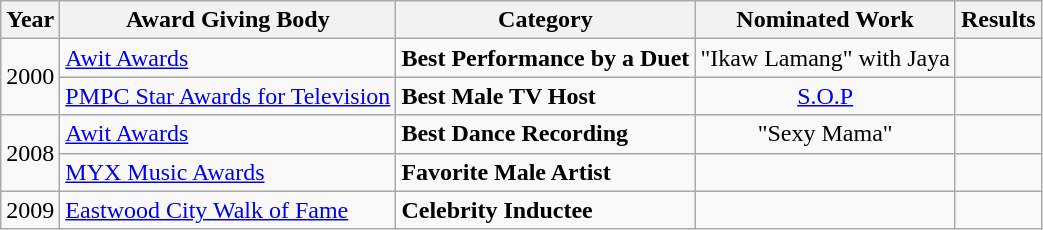<table class="wikitable">
<tr>
<th>Year</th>
<th>Award Giving Body</th>
<th>Category</th>
<th>Nominated Work</th>
<th>Results</th>
</tr>
<tr>
<td rowspan=2>2000</td>
<td><a href='#'>Awit Awards</a></td>
<td><strong>Best Performance by a Duet</strong></td>
<td align=center>"Ikaw Lamang" with Jaya</td>
<td></td>
</tr>
<tr>
<td><a href='#'>PMPC Star Awards for Television</a></td>
<td><strong>Best Male TV Host</strong></td>
<td align=center><a href='#'>S.O.P</a></td>
<td></td>
</tr>
<tr>
<td rowspan=2>2008</td>
<td><a href='#'>Awit Awards</a></td>
<td><strong>Best Dance Recording</strong></td>
<td align=center>"Sexy Mama"</td>
<td></td>
</tr>
<tr>
<td><a href='#'>MYX Music Awards</a></td>
<td><strong>Favorite Male Artist</strong></td>
<td></td>
<td></td>
</tr>
<tr>
<td>2009</td>
<td><a href='#'>Eastwood City Walk of Fame</a></td>
<td><strong>Celebrity Inductee</strong></td>
<td></td>
<td></td>
</tr>
</table>
